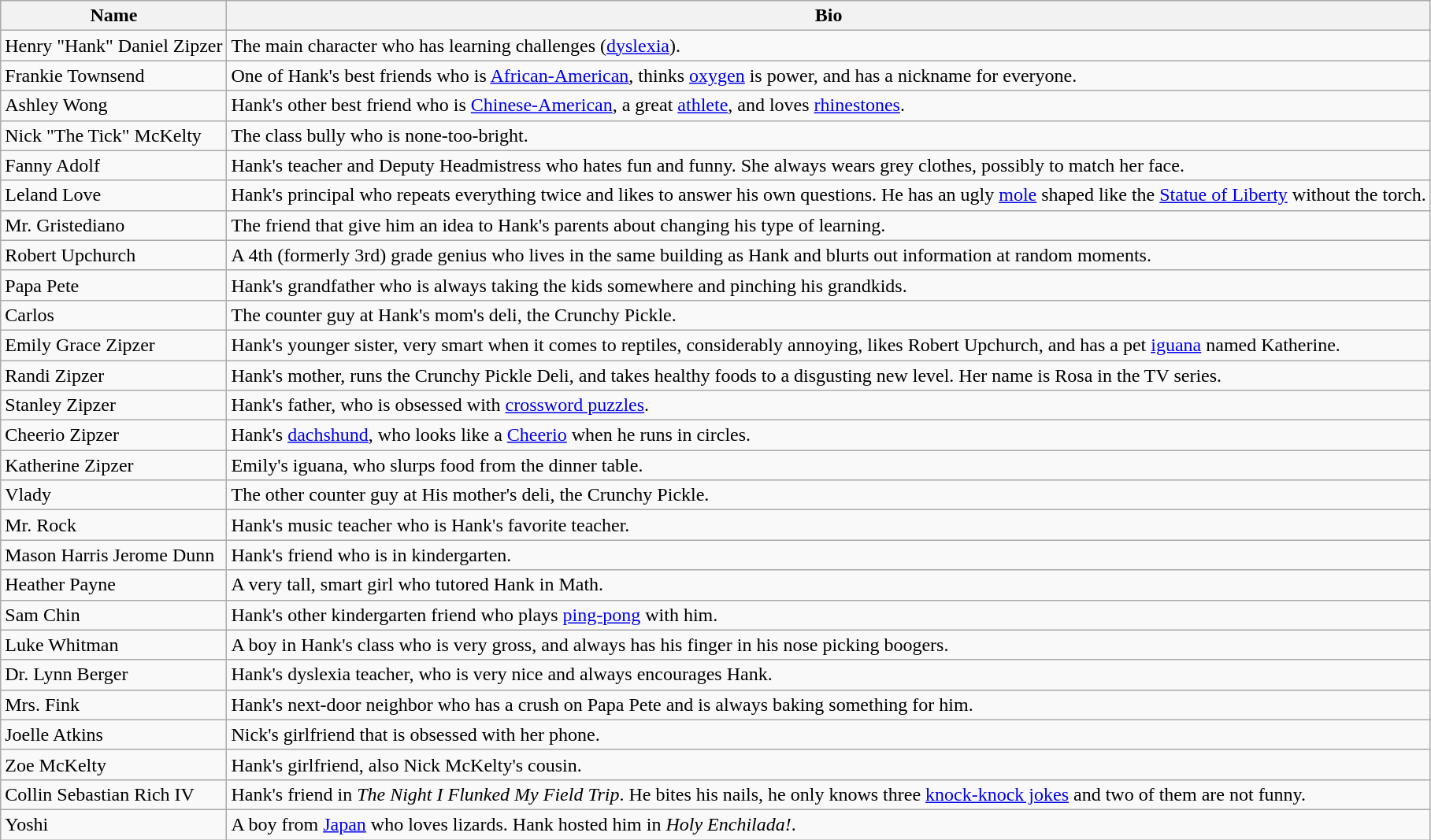<table class="wikitable">
<tr>
<th>Name</th>
<th>Bio</th>
</tr>
<tr>
<td>Henry "Hank" Daniel Zipzer</td>
<td>The main character who has learning challenges (<a href='#'>dyslexia</a>).</td>
</tr>
<tr>
<td>Frankie Townsend</td>
<td>One of Hank's best friends who is <a href='#'>African-American</a>, thinks <a href='#'>oxygen</a> is power, and has a nickname for everyone.</td>
</tr>
<tr>
<td>Ashley Wong</td>
<td>Hank's other best friend who is <a href='#'>Chinese-American</a>, a great <a href='#'>athlete</a>, and loves <a href='#'>rhinestones</a>.</td>
</tr>
<tr>
<td>Nick "The Tick" McKelty</td>
<td>The class bully who is none-too-bright.</td>
</tr>
<tr>
<td>Fanny Adolf</td>
<td>Hank's teacher and Deputy Headmistress who hates fun and funny. She always wears grey clothes, possibly to match her face.</td>
</tr>
<tr>
<td>Leland Love</td>
<td>Hank's principal who repeats everything twice and likes to answer his own questions. He has an ugly <a href='#'>mole</a> shaped like the <a href='#'>Statue of Liberty</a> without the torch.</td>
</tr>
<tr>
<td>Mr. Gristediano</td>
<td>The friend that give him an idea to Hank's parents about changing his type of learning.</td>
</tr>
<tr>
<td>Robert Upchurch</td>
<td>A 4th (formerly 3rd) grade genius who lives in the same building as Hank and blurts out information at random moments.</td>
</tr>
<tr>
<td>Papa Pete</td>
<td>Hank's grandfather who is always taking the kids somewhere and pinching his grandkids.</td>
</tr>
<tr>
<td>Carlos</td>
<td>The counter guy at Hank's mom's deli, the Crunchy Pickle.</td>
</tr>
<tr>
<td>Emily Grace Zipzer</td>
<td>Hank's younger sister, very smart when it comes to reptiles, considerably annoying, likes Robert Upchurch, and has a pet <a href='#'>iguana</a> named Katherine.</td>
</tr>
<tr>
<td>Randi Zipzer</td>
<td>Hank's mother, runs the Crunchy Pickle Deli, and takes healthy foods to a disgusting new level. Her name is Rosa in the TV series.</td>
</tr>
<tr>
<td>Stanley Zipzer</td>
<td>Hank's father, who is obsessed with <a href='#'>crossword puzzles</a>.</td>
</tr>
<tr>
<td>Cheerio Zipzer</td>
<td>Hank's <a href='#'>dachshund</a>, who looks like a <a href='#'>Cheerio</a> when he runs in circles.</td>
</tr>
<tr>
<td>Katherine Zipzer</td>
<td>Emily's iguana, who slurps food from the dinner table.</td>
</tr>
<tr>
<td>Vlady</td>
<td>The other counter guy at His mother's deli, the Crunchy Pickle.</td>
</tr>
<tr>
<td>Mr. Rock</td>
<td>Hank's music teacher who is Hank's favorite teacher.</td>
</tr>
<tr>
<td>Mason Harris Jerome Dunn</td>
<td>Hank's friend who is in kindergarten.</td>
</tr>
<tr>
<td>Heather Payne</td>
<td>A very tall, smart girl who tutored Hank in Math.</td>
</tr>
<tr>
<td>Sam Chin</td>
<td>Hank's other kindergarten friend who plays <a href='#'>ping-pong</a> with him.</td>
</tr>
<tr>
<td>Luke Whitman</td>
<td>A boy in Hank's class who is very gross, and always has his finger in his nose picking boogers.</td>
</tr>
<tr>
<td>Dr. Lynn Berger</td>
<td>Hank's dyslexia teacher, who is very nice and always encourages Hank.</td>
</tr>
<tr>
<td>Mrs. Fink</td>
<td>Hank's next-door neighbor who has a crush on Papa Pete and is always baking something for him.</td>
</tr>
<tr>
<td>Joelle Atkins</td>
<td>Nick's girlfriend that is obsessed with her phone.</td>
</tr>
<tr>
<td>Zoe McKelty</td>
<td>Hank's girlfriend, also Nick McKelty's cousin.</td>
</tr>
<tr>
<td>Collin Sebastian Rich IV</td>
<td>Hank's friend in <em>The Night I Flunked My Field Trip</em>. He bites his nails, he only knows three <a href='#'>knock-knock jokes</a> and two of them are not funny.</td>
</tr>
<tr>
<td>Yoshi</td>
<td>A boy from <a href='#'>Japan</a> who loves lizards. Hank hosted him in <em>Holy Enchilada!</em>.</td>
</tr>
</table>
